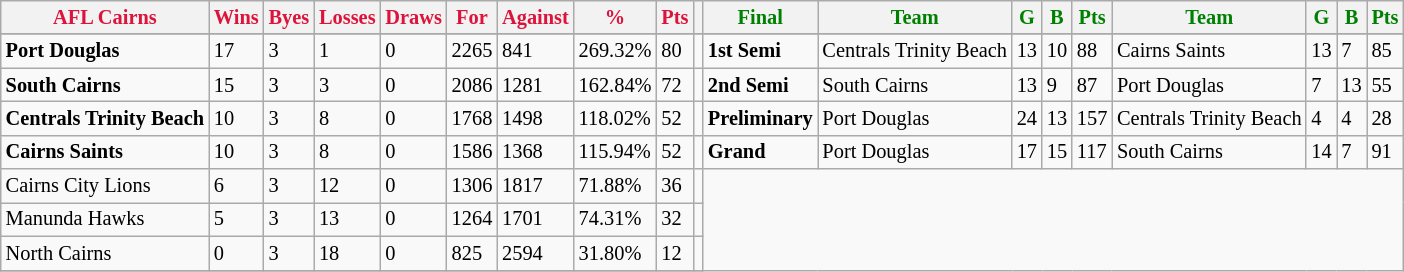<table style="font-size: 85%; text-align: left;" class="wikitable">
<tr>
<th style="color:crimson">AFL Cairns</th>
<th style="color:crimson">Wins</th>
<th style="color:crimson">Byes</th>
<th style="color:crimson">Losses</th>
<th style="color:crimson">Draws</th>
<th style="color:crimson">For</th>
<th style="color:crimson">Against</th>
<th style="color:crimson">%</th>
<th style="color:crimson">Pts</th>
<th></th>
<th style="color:green">Final</th>
<th style="color:green">Team</th>
<th style="color:green">G</th>
<th style="color:green">B</th>
<th style="color:green">Pts</th>
<th style="color:green">Team</th>
<th style="color:green">G</th>
<th style="color:green">B</th>
<th style="color:green">Pts</th>
</tr>
<tr>
</tr>
<tr>
</tr>
<tr>
<td><strong>	Port Douglas	</strong></td>
<td>17</td>
<td>3</td>
<td>1</td>
<td>0</td>
<td>2265</td>
<td>841</td>
<td>269.32%</td>
<td>80</td>
<td></td>
<td><strong>1st Semi</strong></td>
<td>Centrals Trinity Beach</td>
<td>13</td>
<td>10</td>
<td>88</td>
<td>Cairns Saints</td>
<td>13</td>
<td>7</td>
<td>85</td>
</tr>
<tr>
<td><strong>	South Cairns	</strong></td>
<td>15</td>
<td>3</td>
<td>3</td>
<td>0</td>
<td>2086</td>
<td>1281</td>
<td>162.84%</td>
<td>72</td>
<td></td>
<td><strong>2nd Semi</strong></td>
<td>South Cairns</td>
<td>13</td>
<td>9</td>
<td>87</td>
<td>Port Douglas</td>
<td>7</td>
<td>13</td>
<td>55</td>
</tr>
<tr>
<td><strong>	Centrals Trinity Beach	</strong></td>
<td>10</td>
<td>3</td>
<td>8</td>
<td>0</td>
<td>1768</td>
<td>1498</td>
<td>118.02%</td>
<td>52</td>
<td></td>
<td><strong>Preliminary</strong></td>
<td>Port Douglas</td>
<td>24</td>
<td>13</td>
<td>157</td>
<td>Centrals Trinity Beach</td>
<td>4</td>
<td>4</td>
<td>28</td>
</tr>
<tr>
<td><strong>	Cairns Saints	</strong></td>
<td>10</td>
<td>3</td>
<td>8</td>
<td>0</td>
<td>1586</td>
<td>1368</td>
<td>115.94%</td>
<td>52</td>
<td></td>
<td><strong>Grand</strong></td>
<td>Port Douglas</td>
<td>17</td>
<td>15</td>
<td>117</td>
<td>South Cairns</td>
<td>14</td>
<td>7</td>
<td>91</td>
</tr>
<tr>
<td>Cairns City Lions</td>
<td>6</td>
<td>3</td>
<td>12</td>
<td>0</td>
<td>1306</td>
<td>1817</td>
<td>71.88%</td>
<td>36</td>
<td></td>
</tr>
<tr>
<td>Manunda Hawks</td>
<td>5</td>
<td>3</td>
<td>13</td>
<td>0</td>
<td>1264</td>
<td>1701</td>
<td>74.31%</td>
<td>32</td>
<td></td>
</tr>
<tr>
<td>North Cairns</td>
<td>0</td>
<td>3</td>
<td>18</td>
<td>0</td>
<td>825</td>
<td>2594</td>
<td>31.80%</td>
<td>12</td>
<td></td>
</tr>
<tr>
</tr>
</table>
